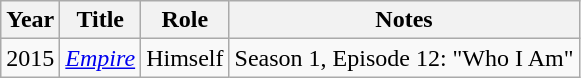<table class="wikitable sortable plainrowheaders">
<tr>
<th>Year</th>
<th>Title</th>
<th>Role</th>
<th class="unsortable">Notes</th>
</tr>
<tr>
<td>2015</td>
<td><em><a href='#'>Empire</a></em></td>
<td>Himself</td>
<td>Season 1, Episode 12: "Who I Am"</td>
</tr>
</table>
